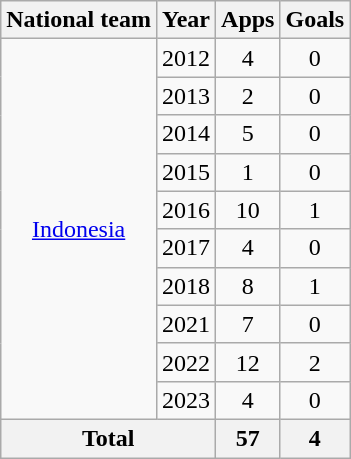<table class="wikitable" style="text-align:center">
<tr>
<th>National team</th>
<th>Year</th>
<th>Apps</th>
<th>Goals</th>
</tr>
<tr>
<td rowspan=10><a href='#'>Indonesia</a></td>
<td>2012</td>
<td>4</td>
<td>0</td>
</tr>
<tr>
<td>2013</td>
<td>2</td>
<td>0</td>
</tr>
<tr>
<td>2014</td>
<td>5</td>
<td>0</td>
</tr>
<tr>
<td>2015</td>
<td>1</td>
<td>0</td>
</tr>
<tr>
<td>2016</td>
<td>10</td>
<td>1</td>
</tr>
<tr>
<td>2017</td>
<td>4</td>
<td>0</td>
</tr>
<tr>
<td>2018</td>
<td>8</td>
<td>1</td>
</tr>
<tr>
<td>2021</td>
<td>7</td>
<td>0</td>
</tr>
<tr>
<td>2022</td>
<td>12</td>
<td>2</td>
</tr>
<tr>
<td>2023</td>
<td>4</td>
<td>0</td>
</tr>
<tr>
<th colspan=2>Total</th>
<th>57</th>
<th>4</th>
</tr>
</table>
